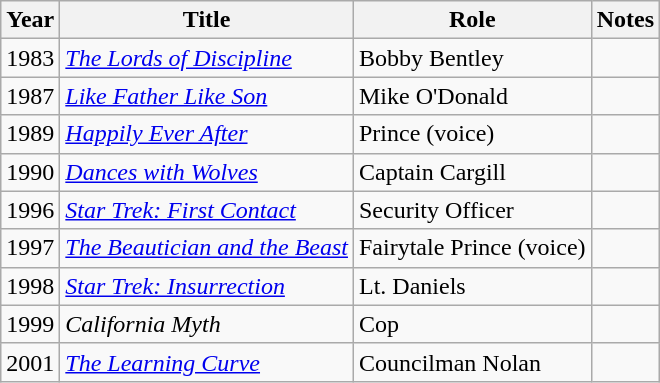<table class="wikitable sortable">
<tr>
<th>Year</th>
<th>Title</th>
<th>Role</th>
<th>Notes</th>
</tr>
<tr>
<td>1983</td>
<td><em><a href='#'>The Lords of Discipline</a></em></td>
<td>Bobby Bentley</td>
<td></td>
</tr>
<tr>
<td>1987</td>
<td><em><a href='#'>Like Father Like Son</a></em></td>
<td>Mike O'Donald</td>
<td></td>
</tr>
<tr>
<td>1989</td>
<td><em><a href='#'>Happily Ever After</a></em></td>
<td>Prince (voice)</td>
<td></td>
</tr>
<tr>
<td>1990</td>
<td><em><a href='#'>Dances with Wolves</a></em></td>
<td>Captain Cargill</td>
<td></td>
</tr>
<tr>
<td>1996</td>
<td><em><a href='#'>Star Trek: First Contact</a></em></td>
<td>Security Officer</td>
<td></td>
</tr>
<tr>
<td>1997</td>
<td><em><a href='#'>The Beautician and the Beast</a></em></td>
<td>Fairytale Prince (voice)</td>
<td></td>
</tr>
<tr>
<td>1998</td>
<td><em><a href='#'>Star Trek: Insurrection</a></em></td>
<td>Lt. Daniels</td>
<td></td>
</tr>
<tr>
<td>1999</td>
<td><em>California Myth</em></td>
<td>Cop</td>
<td></td>
</tr>
<tr>
<td>2001</td>
<td><em><a href='#'>The Learning Curve</a></em></td>
<td>Councilman Nolan</td>
<td></td>
</tr>
</table>
